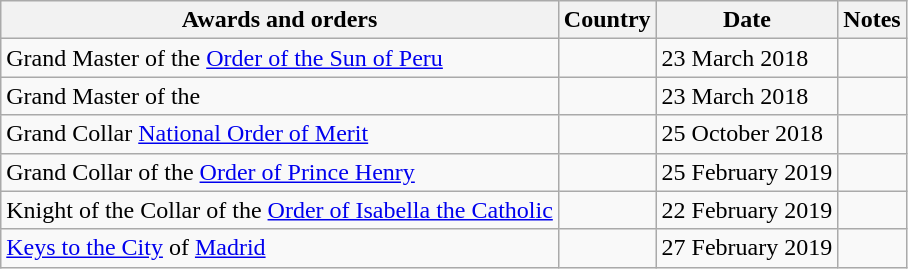<table class="wikitable">
<tr>
<th>Awards and orders</th>
<th>Country</th>
<th>Date</th>
<th>Notes</th>
</tr>
<tr>
<td> Grand Master of the <a href='#'>Order of the Sun of Peru</a></td>
<td></td>
<td>23 March 2018</td>
<td></td>
</tr>
<tr>
<td> Grand Master of the </td>
<td></td>
<td>23 March 2018</td>
<td></td>
</tr>
<tr>
<td> Grand Collar <a href='#'>National Order of Merit</a></td>
<td></td>
<td>25 October 2018</td>
<td></td>
</tr>
<tr>
<td> Grand Collar of the <a href='#'>Order of Prince Henry</a></td>
<td></td>
<td>25 February 2019</td>
<td></td>
</tr>
<tr>
<td> Knight of the Collar of the <a href='#'>Order of Isabella the Catholic</a></td>
<td></td>
<td>22 February 2019</td>
<td></td>
</tr>
<tr>
<td><a href='#'>Keys to the City</a> of <a href='#'>Madrid</a></td>
<td></td>
<td>27 February 2019</td>
<td></td>
</tr>
</table>
